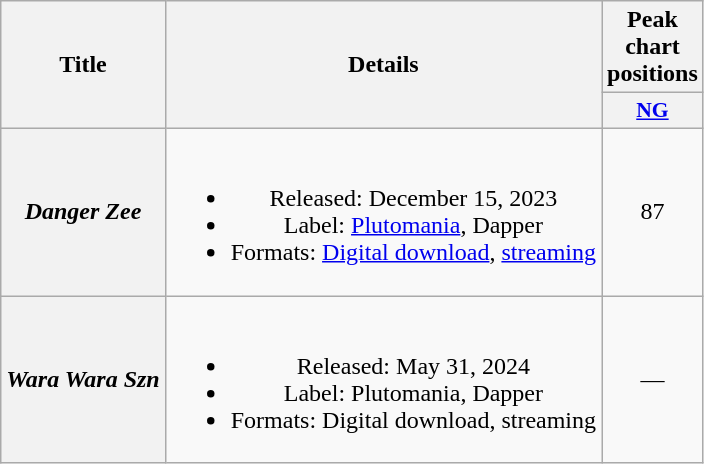<table class="wikitable plainrowheaders" style="text-align:center;">
<tr>
<th scope="col" rowspan="2">Title</th>
<th scope="col" rowspan="2">Details</th>
<th scope="col">Peak chart positions</th>
</tr>
<tr>
<th scope="col" style="width:3em;font-size:90%"><a href='#'>NG</a><br></th>
</tr>
<tr>
<th scope="row"><em>Danger Zee</em></th>
<td><br><ul><li>Released: December 15, 2023</li><li>Label: <a href='#'>Plutomania</a>, Dapper</li><li>Formats: <a href='#'>Digital download</a>, <a href='#'>streaming</a></li></ul></td>
<td>87</td>
</tr>
<tr>
<th scope="row"><em>Wara Wara Szn</em></th>
<td><br><ul><li>Released: May 31, 2024</li><li>Label: Plutomania, Dapper</li><li>Formats: Digital download, streaming</li></ul></td>
<td>—</td>
</tr>
</table>
